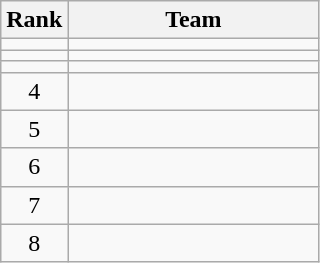<table class="wikitable sortable">
<tr>
<th>Rank</th>
<th style="width:10em">Team</th>
</tr>
<tr>
<td align="center"></td>
<td></td>
</tr>
<tr>
<td align="center"></td>
<td></td>
</tr>
<tr>
<td align="center"></td>
<td></td>
</tr>
<tr>
<td align="center">4</td>
<td></td>
</tr>
<tr>
<td align="center">5</td>
<td></td>
</tr>
<tr>
<td align="center">6</td>
<td></td>
</tr>
<tr>
<td align="center">7</td>
<td></td>
</tr>
<tr>
<td align="center">8</td>
<td></td>
</tr>
</table>
